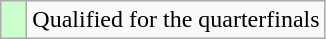<table class="wikitable">
<tr>
<td width=10px bgcolor="#ccffcc"></td>
<td>Qualified for the quarterfinals</td>
</tr>
</table>
